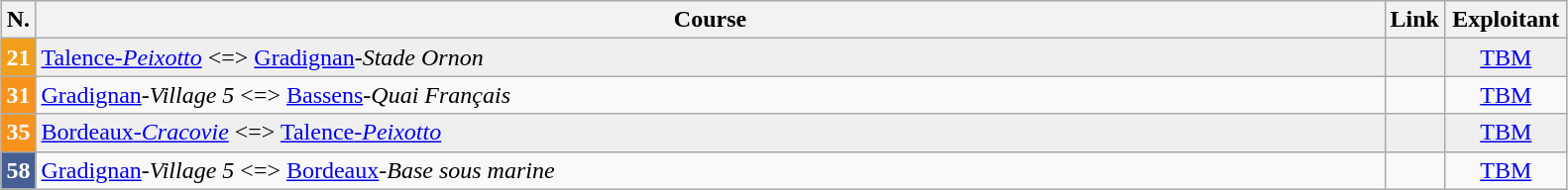<table class="wikitable" style="margin:0.5em auto">
<tr>
<th style="width:5px;">N.</th>
<th style="width:900px;">Course</th>
<th style="width:5px;">Link</th>
<th style="width:75px;">Exploitant</th>
</tr>
<tr style="background:#EFEFEF">
<td style="background:#f09f1d; text-align:center; color:white;"><strong>21</strong></td>
<td><a href='#'>Talence<em>-Peixotto</em></a> <=> <a href='#'>Gradignan</a><em>-Stade Ornon</em></td>
<td></td>
<td style="text-align:center;"><a href='#'>TBM</a></td>
</tr>
<tr>
<td style="background:#f7931d; text-align:center; color:white;"><strong>31</strong></td>
<td><a href='#'>Gradignan</a><em>-Village 5</em> <=> <a href='#'>Bassens</a><em>-Quai Français</em></td>
<td></td>
<td style="text-align:center;"><a href='#'>TBM</a></td>
</tr>
<tr style="background:#EFEFEF">
<td style="background:#f7931d; text-align:center; color:white;"><strong>35</strong></td>
<td><a href='#'>Bordeaux<em>-Cracovie</em></a> <=> <a href='#'>Talence<em>-Peixotto</em></a></td>
<td></td>
<td style="text-align:center;"><a href='#'>TBM</a></td>
</tr>
<tr>
<td style="background:#465e91; text-align:center; color:white;"><strong>58</strong></td>
<td><a href='#'>Gradignan</a><em>-Village 5</em> <=> <a href='#'>Bordeaux</a><em>-Base sous marine</em></td>
<td></td>
<td style="text-align:center;"><a href='#'>TBM</a></td>
</tr>
</table>
